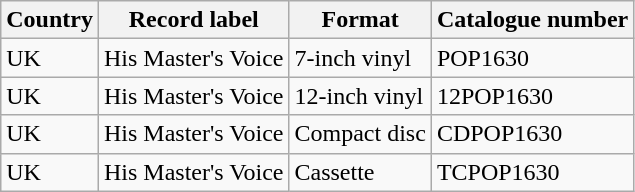<table class="wikitable">
<tr>
<th>Country</th>
<th>Record label</th>
<th>Format</th>
<th>Catalogue number</th>
</tr>
<tr>
<td>UK</td>
<td>His Master's Voice</td>
<td>7-inch vinyl</td>
<td>POP1630</td>
</tr>
<tr>
<td>UK</td>
<td>His Master's Voice</td>
<td>12-inch vinyl</td>
<td>12POP1630</td>
</tr>
<tr>
<td>UK</td>
<td>His Master's Voice</td>
<td>Compact disc</td>
<td>CDPOP1630</td>
</tr>
<tr>
<td>UK</td>
<td>His Master's Voice</td>
<td>Cassette</td>
<td>TCPOP1630</td>
</tr>
</table>
